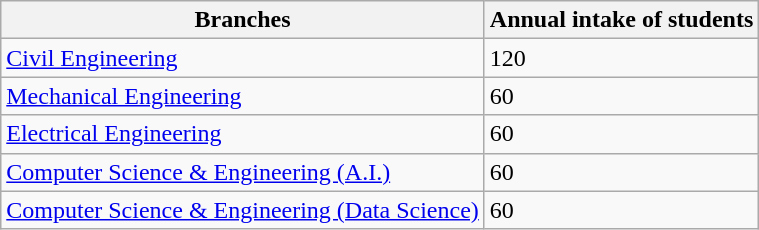<table class="wikitable">
<tr>
<th>Branches</th>
<th>Annual intake of students</th>
</tr>
<tr>
<td><a href='#'>Civil Engineering</a></td>
<td>120</td>
</tr>
<tr>
<td><a href='#'>Mechanical Engineering</a></td>
<td>60</td>
</tr>
<tr>
<td><a href='#'>Electrical Engineering</a></td>
<td>60</td>
</tr>
<tr>
<td><a href='#'>Computer Science & Engineering (A.I.)</a></td>
<td>60</td>
</tr>
<tr>
<td><a href='#'>Computer Science & Engineering (Data Science)</a></td>
<td>60</td>
</tr>
</table>
